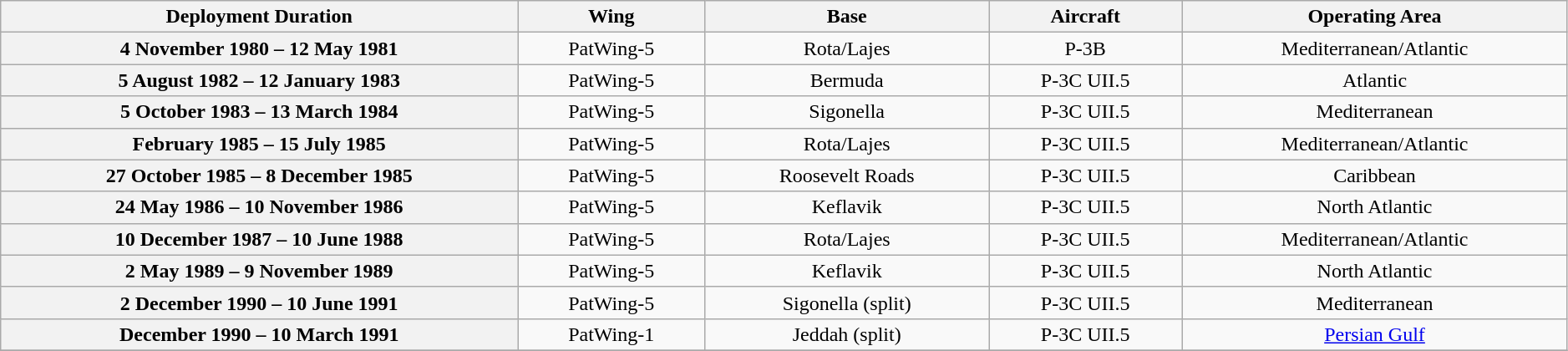<table class="wikitable" style="text-align:center" width=99%>
<tr>
<th rowspan="1" width="33%">Deployment Duration</th>
<th colspan="1" align="center">Wing</th>
<th colspan="1" align="center">Base</th>
<th colspan="1" align="center">Aircraft</th>
<th colspan="1" align="center">Operating Area</th>
</tr>
<tr>
<th>4 November 1980 – 12 May 1981</th>
<td>PatWing-5</td>
<td>Rota/Lajes</td>
<td>P-3B</td>
<td>Mediterranean/Atlantic</td>
</tr>
<tr>
<th>5 August 1982 – 12 January 1983</th>
<td>PatWing-5</td>
<td>Bermuda</td>
<td>P-3C UII.5</td>
<td>Atlantic</td>
</tr>
<tr>
<th>5 October 1983 – 13 March 1984</th>
<td>PatWing-5</td>
<td>Sigonella</td>
<td>P-3C UII.5</td>
<td>Mediterranean</td>
</tr>
<tr>
<th>February 1985 – 15 July 1985</th>
<td>PatWing-5</td>
<td>Rota/Lajes</td>
<td>P-3C UII.5</td>
<td>Mediterranean/Atlantic</td>
</tr>
<tr>
<th>27 October 1985 – 8 December 1985</th>
<td>PatWing-5</td>
<td>Roosevelt Roads</td>
<td>P-3C UII.5</td>
<td>Caribbean</td>
</tr>
<tr>
<th>24 May 1986 – 10 November 1986</th>
<td>PatWing-5</td>
<td>Keflavik</td>
<td>P-3C UII.5</td>
<td>North Atlantic</td>
</tr>
<tr>
<th>10 December 1987 – 10 June 1988</th>
<td>PatWing-5</td>
<td>Rota/Lajes</td>
<td>P-3C UII.5</td>
<td>Mediterranean/Atlantic</td>
</tr>
<tr>
<th>2 May 1989 – 9 November 1989</th>
<td>PatWing-5</td>
<td>Keflavik</td>
<td>P-3C UII.5</td>
<td>North Atlantic</td>
</tr>
<tr>
<th>2 December 1990 – 10 June 1991</th>
<td>PatWing-5</td>
<td>Sigonella (split)</td>
<td>P-3C UII.5</td>
<td>Mediterranean</td>
</tr>
<tr>
<th>December 1990 – 10 March 1991</th>
<td>PatWing-1</td>
<td>Jeddah (split)</td>
<td>P-3C UII.5</td>
<td><a href='#'>Persian Gulf</a></td>
</tr>
<tr>
</tr>
</table>
